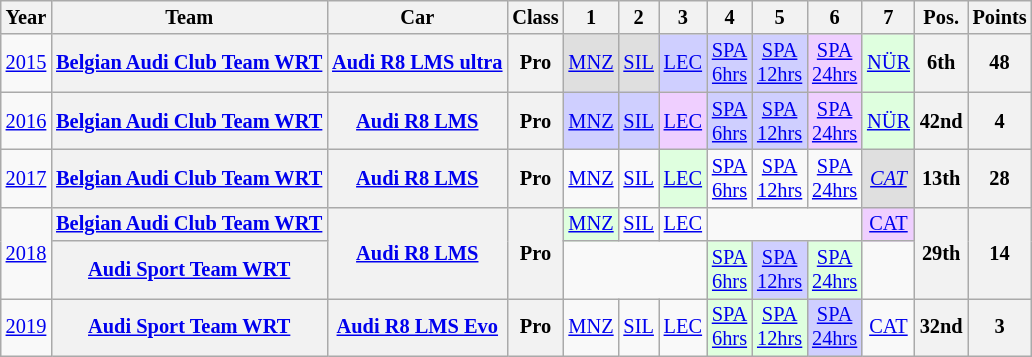<table class="wikitable" border="1" style="text-align:center; font-size:85%;">
<tr>
<th>Year</th>
<th>Team</th>
<th>Car</th>
<th>Class</th>
<th>1</th>
<th>2</th>
<th>3</th>
<th>4</th>
<th>5</th>
<th>6</th>
<th>7</th>
<th>Pos.</th>
<th>Points</th>
</tr>
<tr>
<td><a href='#'>2015</a></td>
<th nowrap><a href='#'>Belgian Audi Club Team WRT</a></th>
<th nowrap><a href='#'>Audi R8 LMS ultra</a></th>
<th>Pro</th>
<td style="background:#DFDFDF;"><a href='#'>MNZ</a><br></td>
<td style="background:#DFDFDF;"><a href='#'>SIL</a><br></td>
<td style="background:#CFCFFF;"><a href='#'>LEC</a><br></td>
<td style="background:#CFCFFF;"><a href='#'>SPA<br>6hrs</a><br></td>
<td style="background:#CFCFFF;"><a href='#'>SPA<br>12hrs</a><br></td>
<td style="background:#EFCFFF;"><a href='#'>SPA<br>24hrs</a><br></td>
<td style="background:#DFFFDF;"><a href='#'>NÜR</a><br></td>
<th>6th</th>
<th>48</th>
</tr>
<tr>
<td><a href='#'>2016</a></td>
<th nowrap><a href='#'>Belgian Audi Club Team WRT</a></th>
<th nowrap><a href='#'>Audi R8 LMS</a></th>
<th>Pro</th>
<td style="background:#CFCFFF;"><a href='#'>MNZ</a><br></td>
<td style="background:#CFCFFF;"><a href='#'>SIL</a><br></td>
<td style="background:#EFCFFF;"><a href='#'>LEC</a><br></td>
<td style="background:#CFCFFF;"><a href='#'>SPA<br>6hrs</a><br></td>
<td style="background:#CFCFFF;"><a href='#'>SPA<br>12hrs</a><br></td>
<td style="background:#EFCFFF;"><a href='#'>SPA<br>24hrs</a><br></td>
<td style="background:#DFFFDF;"><a href='#'>NÜR</a><br></td>
<th>42nd</th>
<th>4</th>
</tr>
<tr>
<td><a href='#'>2017</a></td>
<th nowrap><a href='#'>Belgian Audi Club Team WRT</a></th>
<th nowrap><a href='#'>Audi R8 LMS</a></th>
<th>Pro</th>
<td><a href='#'>MNZ</a></td>
<td><a href='#'>SIL</a></td>
<td style="background:#DFFFDF;"><a href='#'>LEC</a><br></td>
<td><a href='#'>SPA<br>6hrs</a></td>
<td><a href='#'>SPA<br>12hrs</a></td>
<td><a href='#'>SPA<br>24hrs</a></td>
<td style="background:#DFDFDF;"><em><a href='#'>CAT</a></em><br></td>
<th>13th</th>
<th>28</th>
</tr>
<tr>
<td rowspan=2><a href='#'>2018</a></td>
<th nowrap><a href='#'>Belgian Audi Club Team WRT</a></th>
<th rowspan=2 nowrap><a href='#'>Audi R8 LMS</a></th>
<th rowspan=2>Pro</th>
<td style="background:#DFFFDF;"><a href='#'>MNZ</a><br></td>
<td><a href='#'>SIL</a></td>
<td><a href='#'>LEC</a></td>
<td colspan=3></td>
<td style="background:#EFCFFF;"><a href='#'>CAT</a><br></td>
<th rowspan=2>29th</th>
<th rowspan=2>14</th>
</tr>
<tr>
<th nowrap><a href='#'>Audi Sport Team WRT</a></th>
<td colspan=3></td>
<td style="background:#DFFFDF;"><a href='#'>SPA<br>6hrs</a><br></td>
<td style="background:#CFCFFF;"><a href='#'>SPA<br>12hrs</a><br></td>
<td style="background:#DFFFDF;"><a href='#'>SPA<br>24hrs</a><br></td>
<td></td>
</tr>
<tr>
<td><a href='#'>2019</a></td>
<th nowrap><a href='#'>Audi Sport Team WRT</a></th>
<th nowrap><a href='#'>Audi R8 LMS Evo</a></th>
<th>Pro</th>
<td><a href='#'>MNZ</a></td>
<td><a href='#'>SIL</a></td>
<td><a href='#'>LEC</a></td>
<td style="background:#DFFFDF;"><a href='#'>SPA<br>6hrs</a><br></td>
<td style="background:#DFFFDF;"><a href='#'>SPA<br>12hrs</a><br></td>
<td style="background:#CFCFFF;"><a href='#'>SPA<br>24hrs</a><br></td>
<td><a href='#'>CAT</a></td>
<th>32nd</th>
<th>3</th>
</tr>
</table>
